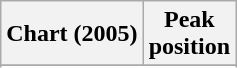<table class="wikitable sortable plainrowheaders" style="text-align:center">
<tr>
<th>Chart (2005)</th>
<th>Peak<br>position</th>
</tr>
<tr>
</tr>
<tr>
</tr>
<tr>
</tr>
<tr>
</tr>
<tr>
</tr>
<tr>
</tr>
<tr>
</tr>
<tr>
</tr>
</table>
